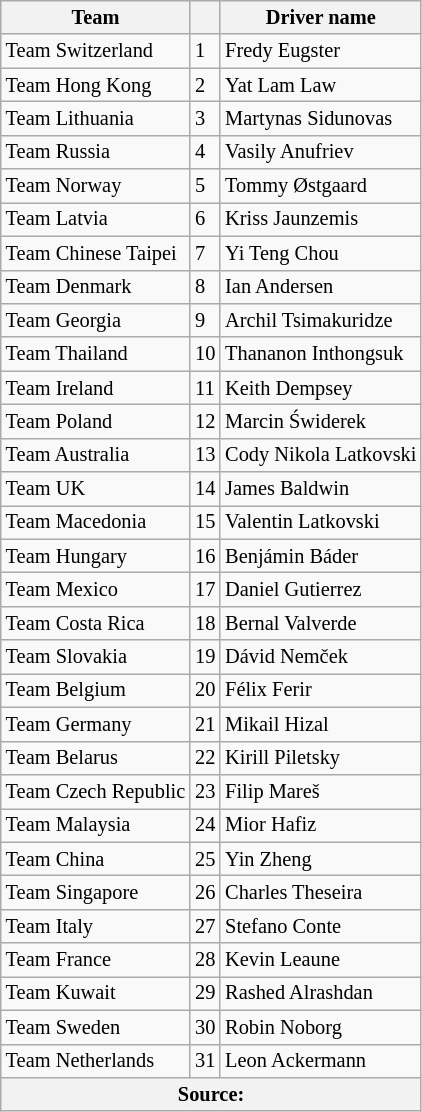<table class="wikitable" style="font-size: 85%;">
<tr>
<th>Team</th>
<th></th>
<th>Driver name</th>
</tr>
<tr>
<td> Team Switzerland</td>
<td>1</td>
<td>Fredy Eugster</td>
</tr>
<tr>
<td> Team Hong Kong</td>
<td>2</td>
<td>Yat Lam Law</td>
</tr>
<tr>
<td> Team Lithuania</td>
<td>3</td>
<td>Martynas Sidunovas</td>
</tr>
<tr>
<td> Team Russia</td>
<td>4</td>
<td>Vasily Anufriev</td>
</tr>
<tr>
<td> Team Norway</td>
<td>5</td>
<td>Tommy Østgaard</td>
</tr>
<tr>
<td> Team Latvia</td>
<td>6</td>
<td>Kriss Jaunzemis</td>
</tr>
<tr>
<td> Team Chinese Taipei</td>
<td>7</td>
<td>Yi Teng Chou</td>
</tr>
<tr>
<td> Team Denmark</td>
<td>8</td>
<td>Ian Andersen</td>
</tr>
<tr>
<td> Team Georgia</td>
<td>9</td>
<td>Archil Tsimakuridze</td>
</tr>
<tr>
<td> Team Thailand</td>
<td>10</td>
<td>Thananon Inthongsuk</td>
</tr>
<tr>
<td> Team Ireland</td>
<td>11</td>
<td>Keith Dempsey</td>
</tr>
<tr>
<td> Team Poland</td>
<td>12</td>
<td>Marcin Świderek</td>
</tr>
<tr>
<td> Team Australia</td>
<td>13</td>
<td>Cody Nikola Latkovski</td>
</tr>
<tr>
<td> Team UK</td>
<td>14</td>
<td>James Baldwin</td>
</tr>
<tr>
<td> Team Macedonia</td>
<td>15</td>
<td>Valentin Latkovski</td>
</tr>
<tr>
<td> Team Hungary</td>
<td>16</td>
<td>Benjámin Báder</td>
</tr>
<tr>
<td> Team Mexico</td>
<td>17</td>
<td>Daniel Gutierrez</td>
</tr>
<tr>
<td> Team Costa Rica</td>
<td>18</td>
<td>Bernal Valverde</td>
</tr>
<tr>
<td> Team Slovakia</td>
<td>19</td>
<td>Dávid Nemček</td>
</tr>
<tr>
<td> Team Belgium</td>
<td>20</td>
<td>Félix Ferir</td>
</tr>
<tr>
<td> Team Germany</td>
<td>21</td>
<td>Mikail Hizal</td>
</tr>
<tr>
<td> Team Belarus</td>
<td>22</td>
<td>Kirill Piletsky</td>
</tr>
<tr>
<td> Team Czech Republic</td>
<td>23</td>
<td>Filip Mareš</td>
</tr>
<tr>
<td> Team Malaysia</td>
<td>24</td>
<td>Mior Hafiz</td>
</tr>
<tr>
<td> Team China</td>
<td>25</td>
<td>Yin Zheng</td>
</tr>
<tr>
<td> Team Singapore</td>
<td>26</td>
<td>Charles Theseira</td>
</tr>
<tr>
<td> Team Italy</td>
<td>27</td>
<td>Stefano Conte</td>
</tr>
<tr>
<td> Team France</td>
<td>28</td>
<td>Kevin Leaune</td>
</tr>
<tr>
<td> Team Kuwait</td>
<td>29</td>
<td>Rashed Alrashdan</td>
</tr>
<tr>
<td> Team Sweden</td>
<td>30</td>
<td>Robin Noborg</td>
</tr>
<tr>
<td> Team Netherlands</td>
<td>31</td>
<td>Leon Ackermann</td>
</tr>
<tr>
<th colspan=3>Source:</th>
</tr>
</table>
